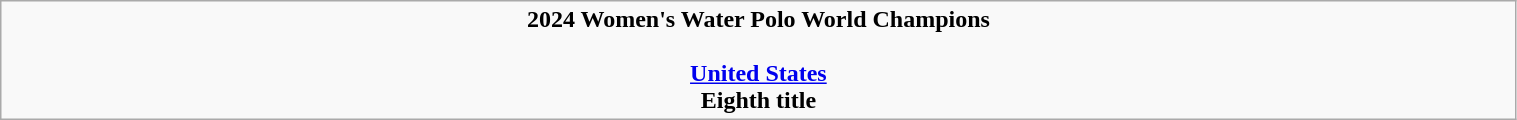<table class="wikitable" width=80%>
<tr align=center>
<td><strong>2024 Women's Water Polo World Champions</strong><br><br><strong><a href='#'>United States</a></strong><br><strong>Eighth title</strong></td>
</tr>
</table>
